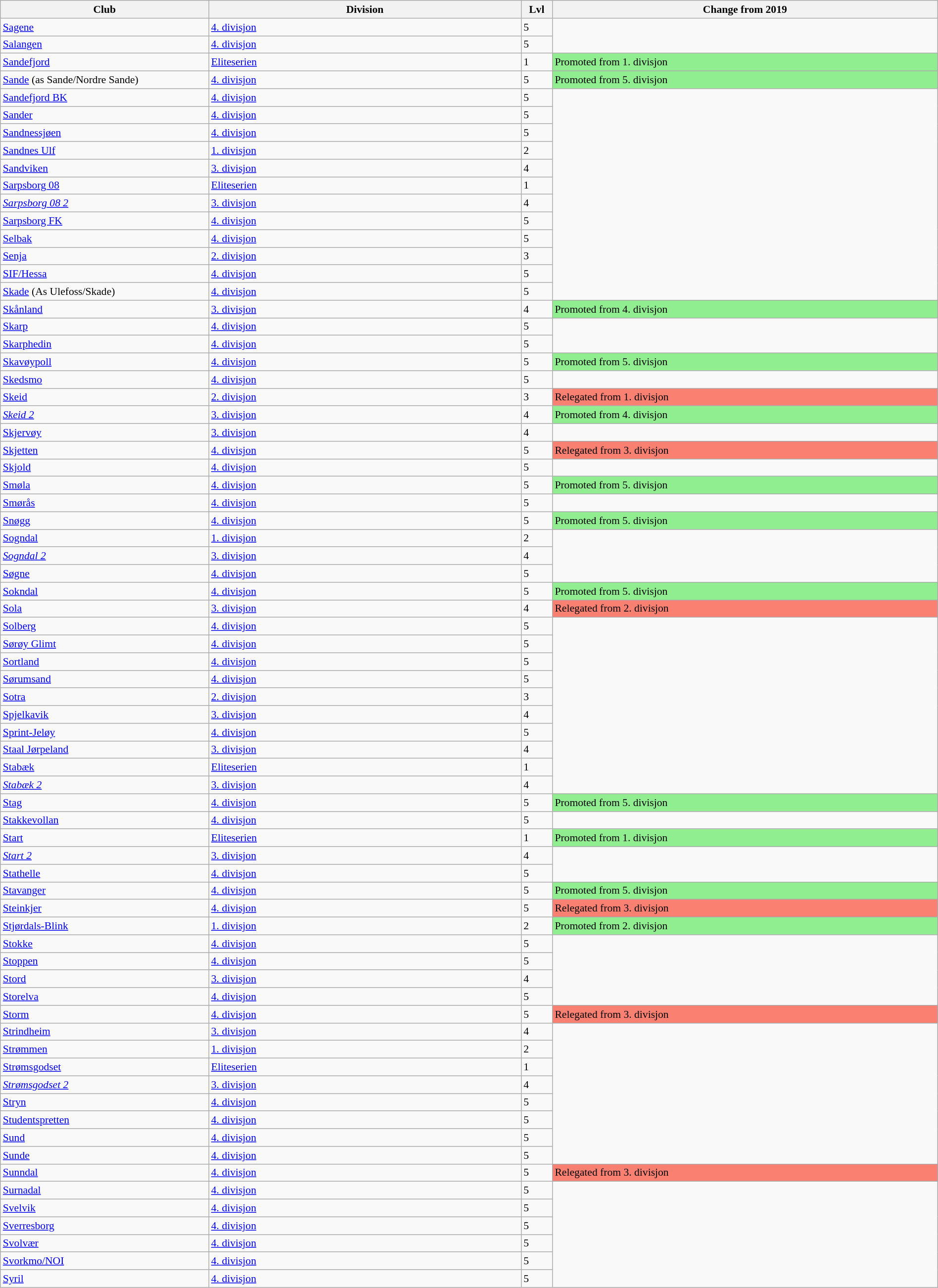<table class="wikitable sortable" width=100% style="font-size:90%">
<tr>
<th width=20%>Club</th>
<th width=30%>Division</th>
<th width=3%>Lvl</th>
<th width=37%>Change from 2019</th>
</tr>
<tr>
<td><a href='#'>Sagene</a></td>
<td><a href='#'>4. divisjon</a></td>
<td>5</td>
</tr>
<tr>
<td><a href='#'>Salangen</a></td>
<td><a href='#'>4. divisjon</a></td>
<td>5</td>
</tr>
<tr>
<td><a href='#'>Sandefjord</a></td>
<td><a href='#'>Eliteserien</a></td>
<td>1</td>
<td style="background:lightgreen">Promoted from 1. divisjon</td>
</tr>
<tr>
<td><a href='#'>Sande</a> (as Sande/Nordre Sande)</td>
<td><a href='#'>4. divisjon</a></td>
<td>5</td>
<td style="background:lightgreen">Promoted from 5. divisjon</td>
</tr>
<tr>
<td><a href='#'>Sandefjord BK</a></td>
<td><a href='#'>4. divisjon</a></td>
<td>5</td>
</tr>
<tr>
<td><a href='#'>Sander</a></td>
<td><a href='#'>4. divisjon</a></td>
<td>5</td>
</tr>
<tr>
<td><a href='#'>Sandnessjøen</a></td>
<td><a href='#'>4. divisjon</a></td>
<td>5</td>
</tr>
<tr>
<td><a href='#'>Sandnes Ulf</a></td>
<td><a href='#'>1. divisjon</a></td>
<td>2</td>
</tr>
<tr>
<td><a href='#'>Sandviken</a></td>
<td><a href='#'>3. divisjon</a></td>
<td>4</td>
</tr>
<tr>
<td><a href='#'>Sarpsborg 08</a></td>
<td><a href='#'>Eliteserien</a></td>
<td>1</td>
</tr>
<tr>
<td><em><a href='#'>Sarpsborg 08 2</a></em></td>
<td><a href='#'>3. divisjon</a></td>
<td>4</td>
</tr>
<tr>
<td><a href='#'>Sarpsborg FK</a></td>
<td><a href='#'>4. divisjon</a></td>
<td>5</td>
</tr>
<tr>
<td><a href='#'>Selbak</a></td>
<td><a href='#'>4. divisjon</a></td>
<td>5</td>
</tr>
<tr>
<td><a href='#'>Senja</a></td>
<td><a href='#'>2. divisjon</a></td>
<td>3</td>
</tr>
<tr>
<td><a href='#'>SIF/Hessa</a></td>
<td><a href='#'>4. divisjon</a></td>
<td>5</td>
</tr>
<tr>
<td><a href='#'>Skade</a> (As Ulefoss/Skade)</td>
<td><a href='#'>4. divisjon</a></td>
<td>5</td>
</tr>
<tr>
<td><a href='#'>Skånland</a></td>
<td><a href='#'>3. divisjon</a></td>
<td>4</td>
<td style="background:lightgreen">Promoted from 4. divisjon</td>
</tr>
<tr>
<td><a href='#'>Skarp</a></td>
<td><a href='#'>4. divisjon</a></td>
<td>5</td>
</tr>
<tr>
<td><a href='#'>Skarphedin</a></td>
<td><a href='#'>4. divisjon</a></td>
<td>5</td>
</tr>
<tr>
<td><a href='#'>Skavøypoll</a></td>
<td><a href='#'>4. divisjon</a></td>
<td>5</td>
<td style="background:lightgreen">Promoted from 5. divisjon</td>
</tr>
<tr>
<td><a href='#'>Skedsmo</a></td>
<td><a href='#'>4. divisjon</a></td>
<td>5</td>
</tr>
<tr>
<td><a href='#'>Skeid</a></td>
<td><a href='#'>2. divisjon</a></td>
<td>3</td>
<td style="background:salmon">Relegated from 1. divisjon</td>
</tr>
<tr>
<td><em><a href='#'>Skeid 2</a></em></td>
<td><a href='#'>3. divisjon</a></td>
<td>4</td>
<td style="background:lightgreen">Promoted from 4. divisjon</td>
</tr>
<tr>
<td><a href='#'>Skjervøy</a></td>
<td><a href='#'>3. divisjon</a></td>
<td>4</td>
</tr>
<tr>
<td><a href='#'>Skjetten</a></td>
<td><a href='#'>4. divisjon</a></td>
<td>5</td>
<td style="background:salmon">Relegated from 3. divisjon</td>
</tr>
<tr>
<td><a href='#'>Skjold</a></td>
<td><a href='#'>4. divisjon</a></td>
<td>5</td>
</tr>
<tr>
<td><a href='#'>Smøla</a></td>
<td><a href='#'>4. divisjon</a></td>
<td>5</td>
<td style="background:lightgreen">Promoted from 5. divisjon</td>
</tr>
<tr>
<td><a href='#'>Smørås</a></td>
<td><a href='#'>4. divisjon</a></td>
<td>5</td>
</tr>
<tr>
<td><a href='#'>Snøgg</a></td>
<td><a href='#'>4. divisjon</a></td>
<td>5</td>
<td style="background:lightgreen">Promoted from 5. divisjon</td>
</tr>
<tr>
<td><a href='#'>Sogndal</a></td>
<td><a href='#'>1. divisjon</a></td>
<td>2</td>
</tr>
<tr>
<td><em><a href='#'>Sogndal 2</a></em></td>
<td><a href='#'>3. divisjon</a></td>
<td>4</td>
</tr>
<tr>
<td><a href='#'>Søgne</a></td>
<td><a href='#'>4. divisjon</a></td>
<td>5</td>
</tr>
<tr>
<td><a href='#'>Sokndal</a></td>
<td><a href='#'>4. divisjon</a></td>
<td>5</td>
<td style="background:lightgreen">Promoted from 5. divisjon</td>
</tr>
<tr>
<td><a href='#'>Sola</a></td>
<td><a href='#'>3. divisjon</a></td>
<td>4</td>
<td style="background:salmon">Relegated from 2. divisjon</td>
</tr>
<tr>
<td><a href='#'>Solberg</a></td>
<td><a href='#'>4. divisjon</a></td>
<td>5</td>
</tr>
<tr>
<td><a href='#'>Sørøy Glimt</a></td>
<td><a href='#'>4. divisjon</a></td>
<td>5</td>
</tr>
<tr>
<td><a href='#'>Sortland</a></td>
<td><a href='#'>4. divisjon</a></td>
<td>5</td>
</tr>
<tr>
<td><a href='#'>Sørumsand</a></td>
<td><a href='#'>4. divisjon</a></td>
<td>5</td>
</tr>
<tr>
<td><a href='#'>Sotra</a></td>
<td><a href='#'>2. divisjon</a></td>
<td>3</td>
</tr>
<tr>
<td><a href='#'>Spjelkavik</a></td>
<td><a href='#'>3. divisjon</a></td>
<td>4</td>
</tr>
<tr>
<td><a href='#'>Sprint-Jeløy</a></td>
<td><a href='#'>4. divisjon</a></td>
<td>5</td>
</tr>
<tr>
<td><a href='#'>Staal Jørpeland</a></td>
<td><a href='#'>3. divisjon</a></td>
<td>4</td>
</tr>
<tr>
<td><a href='#'>Stabæk</a></td>
<td><a href='#'>Eliteserien</a></td>
<td>1</td>
</tr>
<tr>
<td><em><a href='#'>Stabæk 2</a></em></td>
<td><a href='#'>3. divisjon</a></td>
<td>4</td>
</tr>
<tr>
<td><a href='#'>Stag</a></td>
<td><a href='#'>4. divisjon</a></td>
<td>5</td>
<td style="background:lightgreen">Promoted from 5. divisjon</td>
</tr>
<tr>
<td><a href='#'>Stakkevollan</a></td>
<td><a href='#'>4. divisjon</a></td>
<td>5</td>
</tr>
<tr>
<td><a href='#'>Start</a></td>
<td><a href='#'>Eliteserien</a></td>
<td>1</td>
<td style="background:lightgreen">Promoted from 1. divisjon</td>
</tr>
<tr>
<td><em><a href='#'>Start 2</a></em></td>
<td><a href='#'>3. divisjon</a></td>
<td>4</td>
</tr>
<tr>
<td><a href='#'>Stathelle</a></td>
<td><a href='#'>4. divisjon</a></td>
<td>5</td>
</tr>
<tr>
<td><a href='#'>Stavanger</a></td>
<td><a href='#'>4. divisjon</a></td>
<td>5</td>
<td style="background:lightgreen">Promoted from 5. divisjon</td>
</tr>
<tr>
<td><a href='#'>Steinkjer</a></td>
<td><a href='#'>4. divisjon</a></td>
<td>5</td>
<td style="background:salmon">Relegated from 3. divisjon</td>
</tr>
<tr>
<td><a href='#'>Stjørdals-Blink</a></td>
<td><a href='#'>1. divisjon</a></td>
<td>2</td>
<td style="background:lightgreen">Promoted from 2. divisjon</td>
</tr>
<tr>
<td><a href='#'>Stokke</a></td>
<td><a href='#'>4. divisjon</a></td>
<td>5</td>
</tr>
<tr>
<td><a href='#'>Stoppen</a></td>
<td><a href='#'>4. divisjon</a></td>
<td>5</td>
</tr>
<tr>
<td><a href='#'>Stord</a></td>
<td><a href='#'>3. divisjon</a></td>
<td>4</td>
</tr>
<tr>
<td><a href='#'>Storelva</a></td>
<td><a href='#'>4. divisjon</a></td>
<td>5</td>
</tr>
<tr>
<td><a href='#'>Storm</a></td>
<td><a href='#'>4. divisjon</a></td>
<td>5</td>
<td style="background:salmon">Relegated from 3. divisjon</td>
</tr>
<tr>
<td><a href='#'>Strindheim</a></td>
<td><a href='#'>3. divisjon</a></td>
<td>4</td>
</tr>
<tr>
<td><a href='#'>Strømmen</a></td>
<td><a href='#'>1. divisjon</a></td>
<td>2</td>
</tr>
<tr>
<td><a href='#'>Strømsgodset</a></td>
<td><a href='#'>Eliteserien</a></td>
<td>1</td>
</tr>
<tr>
<td><em><a href='#'>Strømsgodset 2</a></em></td>
<td><a href='#'>3. divisjon</a></td>
<td>4</td>
</tr>
<tr>
<td><a href='#'>Stryn</a></td>
<td><a href='#'>4. divisjon</a></td>
<td>5</td>
</tr>
<tr>
<td><a href='#'>Studentspretten</a></td>
<td><a href='#'>4. divisjon</a></td>
<td>5</td>
</tr>
<tr>
<td><a href='#'>Sund</a></td>
<td><a href='#'>4. divisjon</a></td>
<td>5</td>
</tr>
<tr>
<td><a href='#'>Sunde</a></td>
<td><a href='#'>4. divisjon</a></td>
<td>5</td>
</tr>
<tr>
<td><a href='#'>Sunndal</a></td>
<td><a href='#'>4. divisjon</a></td>
<td>5</td>
<td style="background:salmon">Relegated from 3. divisjon</td>
</tr>
<tr>
<td><a href='#'>Surnadal</a></td>
<td><a href='#'>4. divisjon</a></td>
<td>5</td>
</tr>
<tr>
<td><a href='#'>Svelvik</a></td>
<td><a href='#'>4. divisjon</a></td>
<td>5</td>
</tr>
<tr>
<td><a href='#'>Sverresborg</a></td>
<td><a href='#'>4. divisjon</a></td>
<td>5</td>
</tr>
<tr>
<td><a href='#'>Svolvær</a></td>
<td><a href='#'>4. divisjon</a></td>
<td>5</td>
</tr>
<tr>
<td><a href='#'>Svorkmo/NOI</a></td>
<td><a href='#'>4. divisjon</a></td>
<td>5</td>
</tr>
<tr>
<td><a href='#'>Syril</a></td>
<td><a href='#'>4. divisjon</a></td>
<td>5</td>
</tr>
</table>
